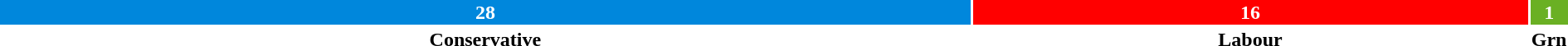<table style="width:100%; text-align:center;">
<tr style="color:white;">
<td style="background:#0087DC; width:62.22%;"><strong>28</strong></td>
<td style="background:red; width:35.56%;"><strong>16</strong></td>
<td style="background:#6AB023; width:2.22%;"><strong>1</strong></td>
</tr>
<tr>
<td><span><strong>Conservative</strong></span></td>
<td><span><strong>Labour</strong></span></td>
<td><span><strong>Grn</strong></span></td>
</tr>
</table>
